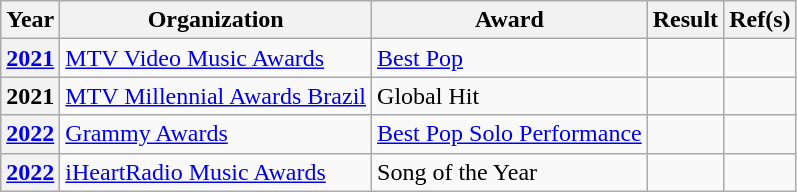<table class="wikitable plainrowheaders">
<tr align=center>
<th scope="col">Year</th>
<th scope="col">Organization</th>
<th scope="col">Award</th>
<th scope="col">Result</th>
<th scope="col">Ref(s)</th>
</tr>
<tr>
<th scope="row"><a href='#'>2021</a></th>
<td><a href='#'>MTV Video Music Awards</a></td>
<td><a href='#'>Best Pop</a></td>
<td></td>
<td style="text-align:center;"></td>
</tr>
<tr>
<th scope="row">2021</th>
<td><a href='#'>MTV Millennial Awards Brazil</a></td>
<td>Global Hit</td>
<td></td>
<td style="text-align:center;"></td>
</tr>
<tr>
<th scope="row"><a href='#'>2022</a></th>
<td><a href='#'>Grammy Awards</a></td>
<td><a href='#'>Best Pop Solo Performance</a></td>
<td></td>
<td style="text-align:center;"></td>
</tr>
<tr>
<th scope="row"><a href='#'>2022</a></th>
<td><a href='#'>iHeartRadio Music Awards</a></td>
<td>Song of the Year</td>
<td></td>
<td style="text-align:center;"></td>
</tr>
</table>
